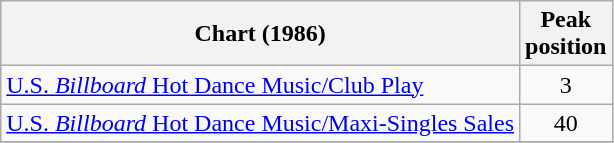<table class="wikitable sortable">
<tr>
<th>Chart (1986)</th>
<th>Peak<br>position</th>
</tr>
<tr>
<td><a href='#'>U.S. <em>Billboard</em> Hot Dance Music/Club Play</a></td>
<td align="center">3</td>
</tr>
<tr>
<td><a href='#'>U.S. <em>Billboard</em> Hot Dance Music/Maxi-Singles Sales</a></td>
<td align="center">40</td>
</tr>
<tr>
</tr>
</table>
